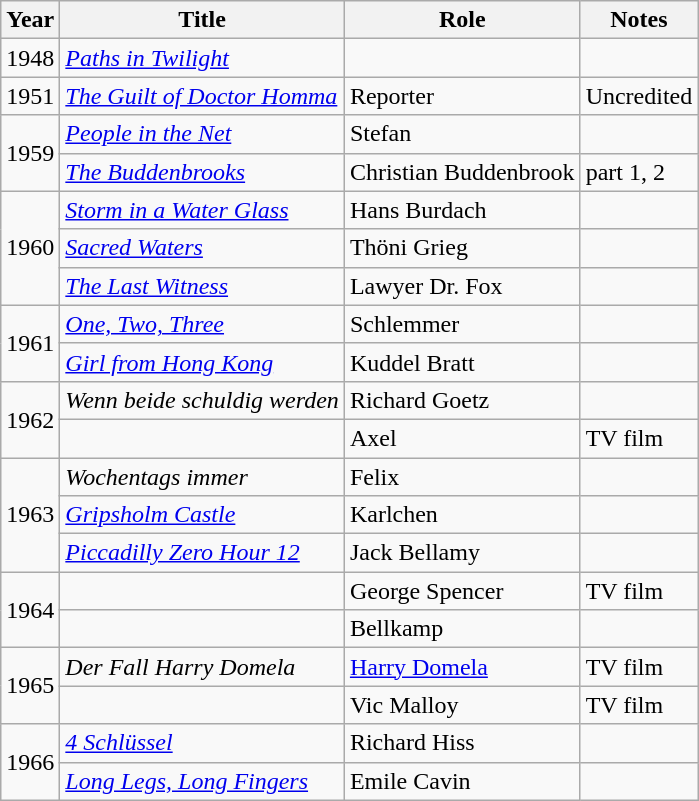<table class="wikitable">
<tr>
<th>Year</th>
<th>Title</th>
<th>Role</th>
<th>Notes</th>
</tr>
<tr>
<td>1948</td>
<td><em><a href='#'>Paths in Twilight</a></em></td>
<td></td>
<td></td>
</tr>
<tr>
<td>1951</td>
<td><em><a href='#'>The Guilt of Doctor Homma</a></em></td>
<td>Reporter</td>
<td>Uncredited</td>
</tr>
<tr>
<td rowspan=2>1959</td>
<td><em><a href='#'>People in the Net</a></em></td>
<td>Stefan</td>
<td></td>
</tr>
<tr>
<td><em><a href='#'>The Buddenbrooks</a></em></td>
<td>Christian Buddenbrook</td>
<td>part 1, 2</td>
</tr>
<tr>
<td rowspan=3>1960</td>
<td><em><a href='#'>Storm in a Water Glass</a></em></td>
<td>Hans Burdach</td>
<td></td>
</tr>
<tr>
<td><em><a href='#'>Sacred Waters</a></em></td>
<td>Thöni Grieg</td>
<td></td>
</tr>
<tr>
<td><em><a href='#'>The Last Witness</a></em></td>
<td>Lawyer Dr. Fox</td>
<td></td>
</tr>
<tr>
<td rowspan=2>1961</td>
<td><em><a href='#'>One, Two, Three</a></em></td>
<td>Schlemmer</td>
<td></td>
</tr>
<tr>
<td><em><a href='#'>Girl from Hong Kong</a></em></td>
<td>Kuddel Bratt</td>
<td></td>
</tr>
<tr>
<td rowspan=2>1962</td>
<td><em>Wenn beide schuldig werden</em></td>
<td>Richard Goetz</td>
<td></td>
</tr>
<tr>
<td><em></em></td>
<td>Axel</td>
<td>TV film</td>
</tr>
<tr>
<td rowspan=3>1963</td>
<td><em>Wochentags immer</em></td>
<td>Felix</td>
<td></td>
</tr>
<tr>
<td><em><a href='#'>Gripsholm Castle</a></em></td>
<td>Karlchen</td>
<td></td>
</tr>
<tr>
<td><em><a href='#'>Piccadilly Zero Hour 12</a></em></td>
<td>Jack Bellamy</td>
<td></td>
</tr>
<tr>
<td rowspan=2>1964</td>
<td><em></em></td>
<td>George Spencer</td>
<td>TV film</td>
</tr>
<tr>
<td><em></em></td>
<td>Bellkamp</td>
<td></td>
</tr>
<tr>
<td rowspan=2>1965</td>
<td><em>Der Fall Harry Domela</em></td>
<td><a href='#'>Harry Domela</a></td>
<td>TV film</td>
</tr>
<tr>
<td><em></em></td>
<td>Vic Malloy</td>
<td>TV film</td>
</tr>
<tr>
<td rowspan=2>1966</td>
<td><em><a href='#'>4 Schlüssel</a></em></td>
<td>Richard Hiss</td>
<td></td>
</tr>
<tr>
<td><em><a href='#'>Long Legs, Long Fingers</a></em></td>
<td>Emile Cavin</td>
<td></td>
</tr>
</table>
